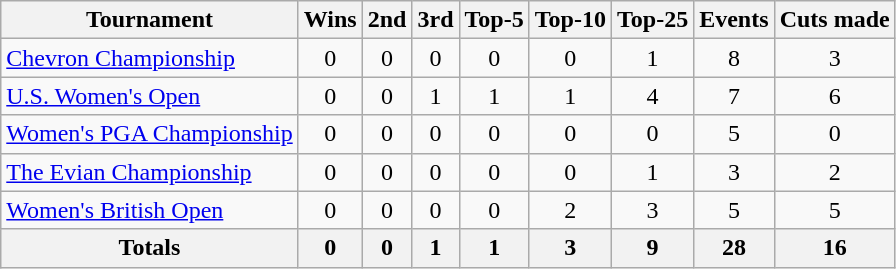<table class=wikitable style=text-align:center>
<tr>
<th>Tournament</th>
<th>Wins</th>
<th>2nd</th>
<th>3rd</th>
<th>Top-5</th>
<th>Top-10</th>
<th>Top-25</th>
<th>Events</th>
<th>Cuts made</th>
</tr>
<tr>
<td align=left><a href='#'>Chevron Championship</a></td>
<td>0</td>
<td>0</td>
<td>0</td>
<td>0</td>
<td>0</td>
<td>1</td>
<td>8</td>
<td>3</td>
</tr>
<tr>
<td align=left><a href='#'>U.S. Women's Open</a></td>
<td>0</td>
<td>0</td>
<td>1</td>
<td>1</td>
<td>1</td>
<td>4</td>
<td>7</td>
<td>6</td>
</tr>
<tr>
<td align=left><a href='#'>Women's PGA Championship</a></td>
<td>0</td>
<td>0</td>
<td>0</td>
<td>0</td>
<td>0</td>
<td>0</td>
<td>5</td>
<td>0</td>
</tr>
<tr>
<td align=left><a href='#'>The Evian Championship</a></td>
<td>0</td>
<td>0</td>
<td>0</td>
<td>0</td>
<td>0</td>
<td>1</td>
<td>3</td>
<td>2</td>
</tr>
<tr>
<td align=left><a href='#'>Women's British Open</a></td>
<td>0</td>
<td>0</td>
<td>0</td>
<td>0</td>
<td>2</td>
<td>3</td>
<td>5</td>
<td>5</td>
</tr>
<tr>
<th>Totals</th>
<th>0</th>
<th>0</th>
<th>1</th>
<th>1</th>
<th>3</th>
<th>9</th>
<th>28</th>
<th>16</th>
</tr>
</table>
